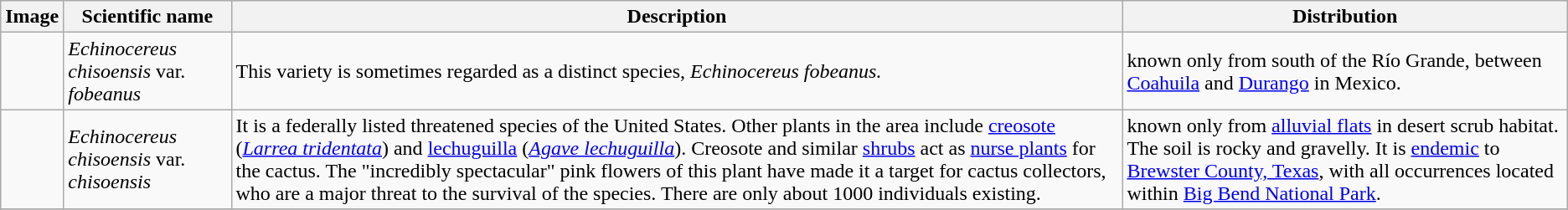<table class="wikitable">
<tr>
<th>Image</th>
<th>Scientific name</th>
<th>Description</th>
<th>Distribution</th>
</tr>
<tr>
<td></td>
<td><em>Echinocereus chisoensis</em> var. <em>fobeanus</em> </td>
<td>This variety is sometimes regarded as a distinct species, <em>Echinocereus fobeanus.</em></td>
<td>known only from south of the Río Grande, between <a href='#'>Coahuila</a> and <a href='#'>Durango</a> in Mexico.</td>
</tr>
<tr>
<td></td>
<td><em>Echinocereus chisoensis</em> var. <em>chisoensis</em></td>
<td>It is a federally listed threatened species of the United States.  Other plants in the area include <a href='#'>creosote</a> (<em><a href='#'>Larrea tridentata</a></em>) and <a href='#'>lechuguilla</a> (<em><a href='#'>Agave lechuguilla</a></em>). Creosote and similar <a href='#'>shrubs</a> act as <a href='#'>nurse plants</a> for the cactus. The "incredibly spectacular" pink flowers of this plant have made it a target for cactus collectors, who are a major threat to the survival of the species. There are only about 1000 individuals existing.</td>
<td>known only from <a href='#'>alluvial flats</a> in desert scrub habitat. The soil is rocky and gravelly. It is <a href='#'>endemic</a> to <a href='#'>Brewster County, Texas</a>, with all occurrences located within <a href='#'>Big Bend National Park</a>.</td>
</tr>
<tr>
</tr>
</table>
